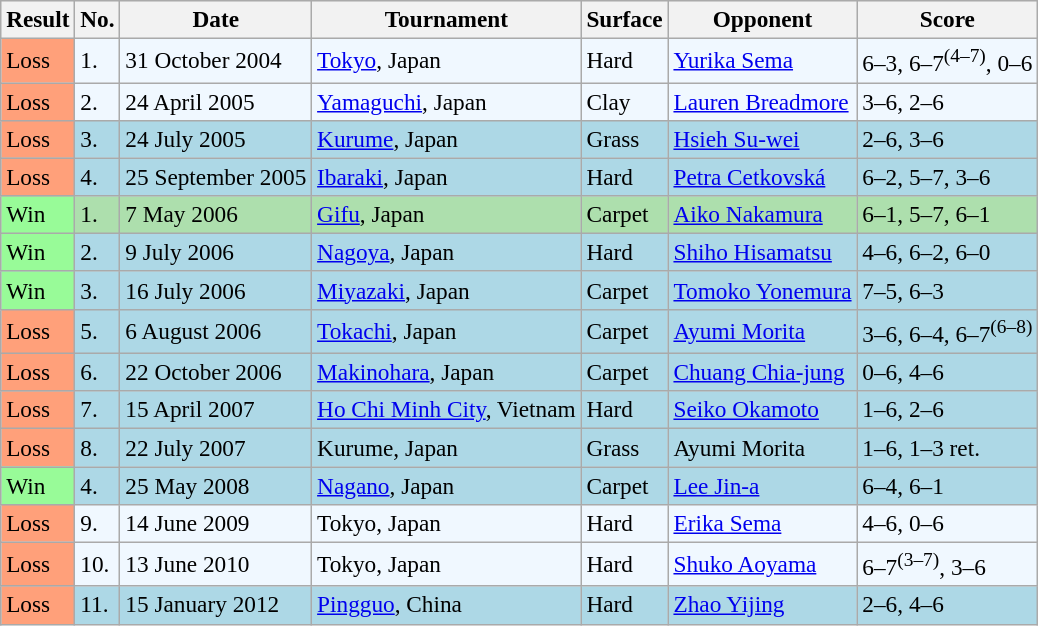<table class="sortable wikitable" style="font-size:97%;">
<tr bgcolor="#eeeeee">
<th>Result</th>
<th>No.</th>
<th>Date</th>
<th>Tournament</th>
<th>Surface</th>
<th>Opponent</th>
<th>Score</th>
</tr>
<tr style="background:#f0f8ff;">
<td bgcolor="FFA07A">Loss</td>
<td>1.</td>
<td>31 October 2004</td>
<td><a href='#'>Tokyo</a>, Japan</td>
<td>Hard</td>
<td> <a href='#'>Yurika Sema</a></td>
<td>6–3, 6–7<sup>(4–7)</sup>, 0–6</td>
</tr>
<tr style="background:#f0f8ff;">
<td bgcolor="FFA07A">Loss</td>
<td>2.</td>
<td>24 April 2005</td>
<td><a href='#'>Yamaguchi</a>, Japan</td>
<td>Clay</td>
<td> <a href='#'>Lauren Breadmore</a></td>
<td>3–6, 2–6</td>
</tr>
<tr style="background:lightblue;">
<td bgcolor="FFA07A">Loss</td>
<td>3.</td>
<td>24 July 2005</td>
<td><a href='#'>Kurume</a>, Japan</td>
<td>Grass</td>
<td> <a href='#'>Hsieh Su-wei</a></td>
<td>2–6, 3–6</td>
</tr>
<tr style="background:lightblue;">
<td bgcolor="FFA07A">Loss</td>
<td>4.</td>
<td>25 September 2005</td>
<td><a href='#'>Ibaraki</a>, Japan</td>
<td>Hard</td>
<td> <a href='#'>Petra Cetkovská</a></td>
<td>6–2, 5–7, 3–6</td>
</tr>
<tr style="background:#addfad;">
<td style="background:#98fb98;">Win</td>
<td>1.</td>
<td>7 May 2006</td>
<td><a href='#'>Gifu</a>, Japan</td>
<td>Carpet</td>
<td> <a href='#'>Aiko Nakamura</a></td>
<td>6–1, 5–7, 6–1</td>
</tr>
<tr style="background:lightblue;">
<td style="background:#98fb98;">Win</td>
<td>2.</td>
<td>9 July 2006</td>
<td><a href='#'>Nagoya</a>, Japan</td>
<td>Hard</td>
<td> <a href='#'>Shiho Hisamatsu</a></td>
<td>4–6, 6–2, 6–0</td>
</tr>
<tr style="background:lightblue;">
<td style="background:#98fb98;">Win</td>
<td>3.</td>
<td>16 July 2006</td>
<td><a href='#'>Miyazaki</a>, Japan</td>
<td>Carpet</td>
<td> <a href='#'>Tomoko Yonemura</a></td>
<td>7–5, 6–3</td>
</tr>
<tr style="background:lightblue;">
<td bgcolor="FFA07A">Loss</td>
<td>5.</td>
<td>6 August 2006</td>
<td><a href='#'>Tokachi</a>, Japan</td>
<td>Carpet</td>
<td> <a href='#'>Ayumi Morita</a></td>
<td>3–6, 6–4, 6–7<sup>(6–8)</sup></td>
</tr>
<tr style="background:lightblue;">
<td bgcolor="FFA07A">Loss</td>
<td>6.</td>
<td>22 October 2006</td>
<td><a href='#'>Makinohara</a>, Japan</td>
<td>Carpet</td>
<td> <a href='#'>Chuang Chia-jung</a></td>
<td>0–6, 4–6</td>
</tr>
<tr style="background:lightblue;">
<td bgcolor="FFA07A">Loss</td>
<td>7.</td>
<td>15 April 2007</td>
<td><a href='#'>Ho Chi Minh City</a>, Vietnam</td>
<td>Hard</td>
<td> <a href='#'>Seiko Okamoto</a></td>
<td>1–6, 2–6</td>
</tr>
<tr style="background:lightblue;">
<td bgcolor="FFA07A">Loss</td>
<td>8.</td>
<td>22 July 2007</td>
<td>Kurume, Japan</td>
<td>Grass</td>
<td> Ayumi Morita</td>
<td>1–6, 1–3 ret.</td>
</tr>
<tr style="background:lightblue;">
<td style="background:#98fb98;">Win</td>
<td>4.</td>
<td>25 May 2008</td>
<td><a href='#'>Nagano</a>, Japan</td>
<td>Carpet</td>
<td> <a href='#'>Lee Jin-a</a></td>
<td>6–4, 6–1</td>
</tr>
<tr style="background:#f0f8ff;">
<td bgcolor="FFA07A">Loss</td>
<td>9.</td>
<td>14 June 2009</td>
<td>Tokyo, Japan</td>
<td>Hard</td>
<td> <a href='#'>Erika Sema</a></td>
<td>4–6, 0–6</td>
</tr>
<tr style="background:#f0f8ff;">
<td bgcolor="FFA07A">Loss</td>
<td>10.</td>
<td>13 June 2010</td>
<td>Tokyo, Japan</td>
<td>Hard</td>
<td> <a href='#'>Shuko Aoyama</a></td>
<td>6–7<sup>(3–7)</sup>, 3–6</td>
</tr>
<tr style="background:lightblue;">
<td bgcolor="FFA07A">Loss</td>
<td>11.</td>
<td>15 January 2012</td>
<td><a href='#'>Pingguo</a>, China</td>
<td>Hard</td>
<td> <a href='#'>Zhao Yijing</a></td>
<td>2–6, 4–6</td>
</tr>
</table>
